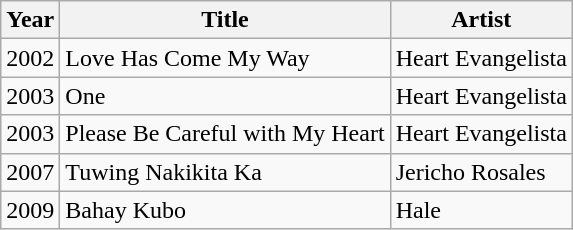<table class="wikitable">
<tr>
<th>Year</th>
<th>Title</th>
<th>Artist</th>
</tr>
<tr>
<td>2002</td>
<td>Love Has Come My Way</td>
<td>Heart Evangelista</td>
</tr>
<tr>
<td>2003</td>
<td>One</td>
<td>Heart Evangelista</td>
</tr>
<tr>
<td>2003</td>
<td>Please Be Careful with My Heart</td>
<td>Heart Evangelista</td>
</tr>
<tr>
<td>2007</td>
<td>Tuwing Nakikita Ka</td>
<td>Jericho Rosales</td>
</tr>
<tr>
<td>2009</td>
<td>Bahay Kubo</td>
<td>Hale</td>
</tr>
</table>
